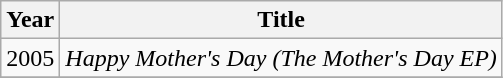<table class="wikitable">
<tr style="text-align:left;">
<th>Year</th>
<th>Title</th>
</tr>
<tr>
<td>2005</td>
<td><em>Happy Mother's Day (The Mother's Day EP)</em></td>
</tr>
<tr>
</tr>
</table>
